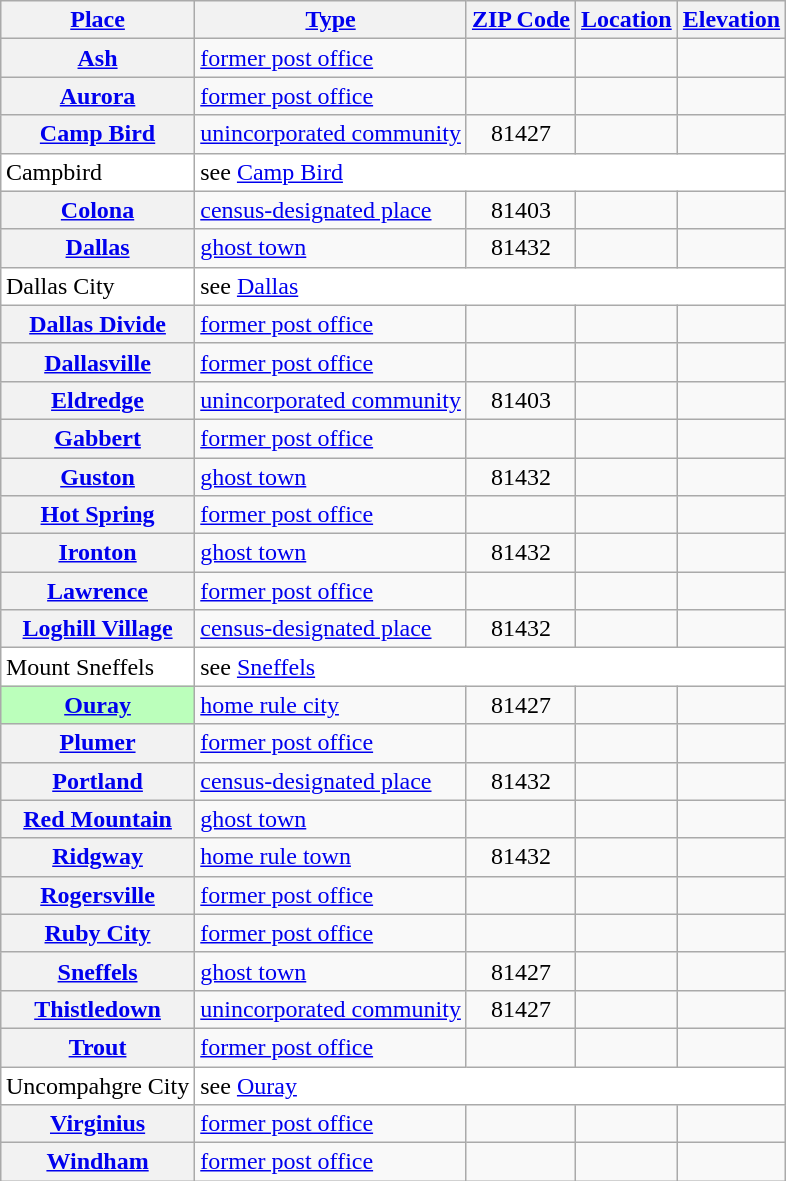<table class="wikitable sortable  plainrowheaders" style="margin:auto;">
<tr>
<th scope=col><a href='#'>Place</a></th>
<th scope=col><a href='#'>Type</a></th>
<th scope=col><a href='#'>ZIP Code</a></th>
<th scope=col><a href='#'>Location</a></th>
<th scope=col><a href='#'>Elevation</a></th>
</tr>
<tr>
<th scope=row><a href='#'>Ash</a></th>
<td><a href='#'>former post office</a></td>
<td align=center></td>
<td></td>
<td></td>
</tr>
<tr>
<th scope=row><a href='#'>Aurora</a></th>
<td><a href='#'>former post office</a></td>
<td align=center></td>
<td></td>
<td></td>
</tr>
<tr>
<th scope=row><a href='#'>Camp Bird</a></th>
<td><a href='#'>unincorporated community</a></td>
<td align=center>81427</td>
<td></td>
<td align=right></td>
</tr>
<tr bgcolor=white>
<td>Campbird</td>
<td colspan=4>see <a href='#'>Camp Bird</a></td>
</tr>
<tr>
<th scope=row><a href='#'>Colona</a></th>
<td><a href='#'>census-designated place</a></td>
<td align=center>81403</td>
<td></td>
<td align=right></td>
</tr>
<tr>
<th scope=row><a href='#'>Dallas</a></th>
<td><a href='#'>ghost town</a></td>
<td align=center>81432</td>
<td></td>
<td align=right></td>
</tr>
<tr bgcolor=white>
<td>Dallas City</td>
<td colspan=4>see <a href='#'>Dallas</a></td>
</tr>
<tr>
<th scope=row><a href='#'>Dallas Divide</a></th>
<td><a href='#'>former post office</a></td>
<td align=center></td>
<td></td>
<td></td>
</tr>
<tr>
<th scope=row><a href='#'>Dallasville</a></th>
<td><a href='#'>former post office</a></td>
<td align=center></td>
<td></td>
<td></td>
</tr>
<tr>
<th scope=row><a href='#'>Eldredge</a></th>
<td><a href='#'>unincorporated community</a></td>
<td align=center>81403</td>
<td></td>
<td align=right></td>
</tr>
<tr>
<th scope=row><a href='#'>Gabbert</a></th>
<td><a href='#'>former post office</a></td>
<td align=center></td>
<td></td>
<td></td>
</tr>
<tr>
<th scope=row><a href='#'>Guston</a></th>
<td><a href='#'>ghost town</a></td>
<td align=center>81432</td>
<td></td>
<td align=right></td>
</tr>
<tr>
<th scope=row><a href='#'>Hot Spring</a></th>
<td><a href='#'>former post office</a></td>
<td align=center></td>
<td></td>
<td></td>
</tr>
<tr>
<th scope=row><a href='#'>Ironton</a></th>
<td><a href='#'>ghost town</a></td>
<td align=center>81432</td>
<td></td>
<td align=right></td>
</tr>
<tr>
<th scope=row><a href='#'>Lawrence</a></th>
<td><a href='#'>former post office</a></td>
<td align=center></td>
<td></td>
<td></td>
</tr>
<tr>
<th scope=row><a href='#'>Loghill Village</a></th>
<td><a href='#'>census-designated place</a></td>
<td align=center>81432</td>
<td></td>
<td align=right></td>
</tr>
<tr bgcolor=white>
<td>Mount Sneffels</td>
<td colspan=4>see <a href='#'>Sneffels</a></td>
</tr>
<tr>
<th scope=row style="background:#BBFFBB;"><a href='#'>Ouray</a></th>
<td><a href='#'>home rule city</a></td>
<td align=center>81427</td>
<td></td>
<td align=right></td>
</tr>
<tr>
<th scope=row><a href='#'>Plumer</a></th>
<td><a href='#'>former post office</a></td>
<td align=center></td>
<td></td>
<td></td>
</tr>
<tr>
<th scope=row><a href='#'>Portland</a></th>
<td><a href='#'>census-designated place</a></td>
<td align=center>81432</td>
<td></td>
<td></td>
</tr>
<tr>
<th scope=row><a href='#'>Red Mountain</a></th>
<td><a href='#'>ghost town</a></td>
<td align=center></td>
<td></td>
<td></td>
</tr>
<tr>
<th scope=row><a href='#'>Ridgway</a></th>
<td><a href='#'>home rule town</a></td>
<td align=center>81432</td>
<td></td>
<td align=right></td>
</tr>
<tr>
<th scope=row><a href='#'>Rogersville</a></th>
<td><a href='#'>former post office</a></td>
<td align=center></td>
<td></td>
<td></td>
</tr>
<tr>
<th scope=row><a href='#'>Ruby City</a></th>
<td><a href='#'>former post office</a></td>
<td align=center></td>
<td></td>
<td></td>
</tr>
<tr>
<th scope=row><a href='#'>Sneffels</a></th>
<td><a href='#'>ghost town</a></td>
<td align=center>81427</td>
<td></td>
<td align=right></td>
</tr>
<tr>
<th scope=row><a href='#'>Thistledown</a></th>
<td><a href='#'>unincorporated community</a></td>
<td align=center>81427</td>
<td></td>
<td align=right></td>
</tr>
<tr>
<th scope=row><a href='#'>Trout</a></th>
<td><a href='#'>former post office</a></td>
<td align=center></td>
<td></td>
<td></td>
</tr>
<tr bgcolor=white>
<td>Uncompahgre City</td>
<td colspan=4>see <a href='#'>Ouray</a></td>
</tr>
<tr>
<th scope=row><a href='#'>Virginius</a></th>
<td><a href='#'>former post office</a></td>
<td align=center></td>
<td></td>
<td></td>
</tr>
<tr>
<th scope=row><a href='#'>Windham</a></th>
<td><a href='#'>former post office</a></td>
<td align=center></td>
<td></td>
<td></td>
</tr>
</table>
